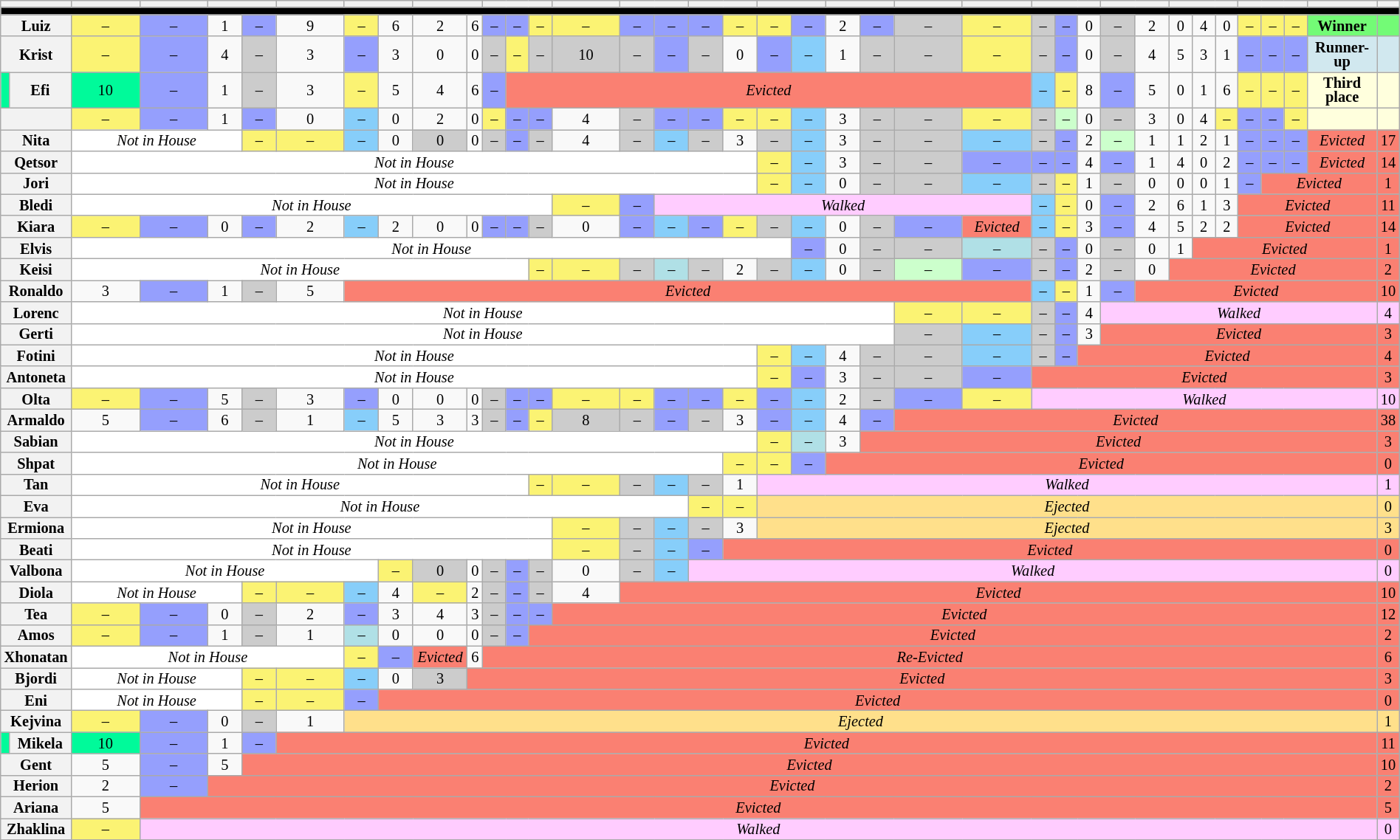<table class="wikitable" style="font-size:85%; line-height:13px; text-align:center; margin-left: auto; margin-right: auto">
<tr>
<th style="width: 5%;" colspan="2"></th>
<th style="width: 5%;"></th>
<th style="width: 5%;"></th>
<th style="width: 5%;" colspan="2"></th>
<th style="width: 5%;"></th>
<th style="width: 5%;" colspan="2"></th>
<th style="width: 5%;" colspan="2"></th>
<th style="width: 5%;" colspan="3"></th>
<th style="width: 5%;"></th>
<th style="width: 5%;" colspan="2"></th>
<th style="width: 5%;" colspan="2"></th>
<th style="width: 5%;" colspan="2"></th>
<th style="width: 5%;" colspan="2"></th>
<th style="width: 5%;"></th>
<th style="width: 5%;"></th>
<th style="width: 5%;" colspan="3"></th>
<th style="width: 5%;" colspan="2"></th>
<th style="width: 5%;" colspan="3"></th>
<th style="width: 5%;" colspan="3"></th>
<th style="width: 5%;"></th>
<th style="width: 5%;"></th>
</tr>
<tr>
<th style="background:#000" colspan="38"></th>
</tr>
<tr>
<th colspan="2">Luiz</th>
<td style="background:#fbf373;">–</td>
<td style="background:#959FFD;">–</td>
<td>1</td>
<td style="background:#959FFD;">–</td>
<td>9</td>
<td style="background:#fbf373;">–</td>
<td>6</td>
<td>2</td>
<td>6</td>
<td style="background:#959FFD;">–</td>
<td style="background:#959FFD;">–</td>
<td style="background:#fbf373;">–</td>
<td bgcolor="#fbf373">–</td>
<td style="background:#959FFD;">–</td>
<td style="background:#959FFD;">–</td>
<td style="background:#959FFD;">–</td>
<td style="background:#fbf373;">–</td>
<td style="background:#fbf373;">–</td>
<td style="background:#959FFD;">–</td>
<td>2</td>
<td style="background:#959FFD;">–</td>
<td bgcolor="CCCCCC">–</td>
<td style="background:#fbf373;">–</td>
<td bgcolor="CCCCCC">–</td>
<td style="background:#959FFD;">–</td>
<td>0</td>
<td bgcolor="CCCCCC">–</td>
<td>2</td>
<td>0</td>
<td>4</td>
<td>0</td>
<td style="background:#fbf373;">–</td>
<td style="background:#fbf373;">–</td>
<td style="background:#fbf373;">–</td>
<td style="background:#73FB76"><strong>Winner</strong></td>
<td style="background:#73FB76"></td>
</tr>
<tr>
<th colspan="2">Krist</th>
<td style="background:#fbf373;">–</td>
<td style="background:#959FFD;">–</td>
<td>4</td>
<td bgcolor="CCCCCC">–</td>
<td>3</td>
<td style="background:#959FFD;">–</td>
<td>3</td>
<td>0</td>
<td>0</td>
<td bgcolor="CCCCCC">–</td>
<td style="background:#fbf373;">–</td>
<td bgcolor="CCCCCC">–</td>
<td bgcolor="CCCCCC">10</td>
<td bgcolor="CCCCCC">–</td>
<td style="background:#959FFD;">–</td>
<td bgcolor="CCCCCC">–</td>
<td>0</td>
<td style="background:#959FFD;">–</td>
<td style="background:#87CEFA">–</td>
<td>1</td>
<td bgcolor="CCCCCC">–</td>
<td bgcolor="CCCCCC">–</td>
<td style="background:#fbf373;">–</td>
<td bgcolor="CCCCCC">–</td>
<td style="background:#959FFD;">–</td>
<td>0</td>
<td bgcolor="CCCCCC">–</td>
<td>4</td>
<td>5</td>
<td>3</td>
<td>1</td>
<td style="background:#959FFD;">–</td>
<td style="background:#959FFD;">–</td>
<td style="background:#959FFD;">–</td>
<td style="background:#D1E8EF;"><strong>Runner-up</strong></td>
<td style="background:#D1E8EF;"></td>
</tr>
<tr>
<td style="background:#00FA9A;"></td>
<th>Efi</th>
<td style="background:#00FA9A;">10</td>
<td style="background:#959FFD;">–</td>
<td>1</td>
<td bgcolor="CCCCCC">–</td>
<td>3</td>
<td style="background:#fbf373;">–</td>
<td>5</td>
<td>4</td>
<td>6</td>
<td style="background:#959FFD;">–</td>
<td colspan="13" style="background:salmon;"><em>Evicted</em></td>
<td bgcolor="87CEFA">–</td>
<td style="background:#fbf373;">–</td>
<td>8</td>
<td style="background:#959FFD;">–</td>
<td>5</td>
<td>0</td>
<td>1</td>
<td>6</td>
<td style="background:#fbf373;">–</td>
<td style="background:#fbf373;">–</td>
<td style="background:#fbf373;">–</td>
<td style="background:#FFFFDD"><strong>Third place</strong></td>
<td style="background:#FFFFDD"></td>
</tr>
<tr>
<th colspan="2"></th>
<td style="background:#fbf373;">–</td>
<td style="background:#959FFD;">–</td>
<td>1</td>
<td style="background:#959FFD;">–</td>
<td>0</td>
<td style="background:#87CEFA">–</td>
<td>0</td>
<td>2</td>
<td>0</td>
<td style="background:#fbf373;">–</td>
<td style="background:#959FFD;">–</td>
<td style="background:#959FFD;">–</td>
<td>4</td>
<td bgcolor="CCCCCC">–</td>
<td style="background:#959FFD;">–</td>
<td style="background:#959FFD;">–</td>
<td style="background:#fbf373;">–</td>
<td style="background:#fbf373;">–</td>
<td style="background:#87CEFA">–</td>
<td>3</td>
<td bgcolor="CCCCCC">–</td>
<td bgcolor="CCCCCC">–</td>
<td style="background:#fbf373;">–</td>
<td bgcolor="CCCCCC">–</td>
<td style="background:#CCFFCC;">–</td>
<td>0</td>
<td bgcolor="CCCCCC">–</td>
<td>3</td>
<td>0</td>
<td>4</td>
<td style="background:#fbf373;">–</td>
<td style="background:#959FFD;">–</td>
<td style="background:#959FFD;">–</td>
<td style="background:#fbf373;">–</td>
<td style="background:#FFFFDD"><strong></strong></td>
<td style="background:#FFFFDD"></td>
</tr>
<tr>
<th colspan="2">Nita</th>
<td colspan="3" bgcolor=white><em>Not in House</em></td>
<td style="background:#fbf373;">–</td>
<td style="background:#fbf373;">–</td>
<td style="background:#87CEFA">–</td>
<td>0</td>
<td bgcolor="CCCCCC">0</td>
<td>0</td>
<td bgcolor="CCCCCC">–</td>
<td style="background:#959FFD;">–</td>
<td bgcolor="CCCCCC">–</td>
<td>4</td>
<td bgcolor="CCCCCC">–</td>
<td style="background:#87CEFA">–</td>
<td bgcolor="CCCCCC">–</td>
<td>3</td>
<td bgcolor="CCCCCC">–</td>
<td style="background:#87CEFA">–</td>
<td>3</td>
<td bgcolor="CCCCCC">–</td>
<td bgcolor="CCCCCC">–</td>
<td style="background:#87CEFA">–</td>
<td bgcolor="CCCCCC">–</td>
<td style="background:#959FFD;">–</td>
<td>2</td>
<td style="background:#CCFFCC;">–</td>
<td>1</td>
<td>1</td>
<td>2</td>
<td>1</td>
<td style="background:#959FFD;">–</td>
<td style="background:#959FFD;">–</td>
<td style="background:#959FFD;">–</td>
<td colspan="1" style="background:salmon;"><em>Evicted</em></td>
<td style="background:salmon;">17</td>
</tr>
<tr>
<th colspan="2">Qetsor</th>
<td colspan="17" bgcolor=white><em>Not in House</em></td>
<td style="background:#fbf373;">–</td>
<td style="background:#87CEFA">–</td>
<td>3</td>
<td bgcolor="CCCCCC">–</td>
<td bgcolor="CCCCCC">–</td>
<td style="background:#959FFD;">–</td>
<td style="background:#959FFD;">–</td>
<td style="background:#959FFD;">–</td>
<td>4</td>
<td style="background:#959FFD;">–</td>
<td>1</td>
<td>4</td>
<td>0</td>
<td>2</td>
<td style="background:#959FFD;">–</td>
<td style="background:#959FFD;">–</td>
<td style="background:#959FFD;">–</td>
<td colspan="1" style="background:salmon;"><em>Evicted</em></td>
<td style="background:salmon;">14</td>
</tr>
<tr>
<th colspan="2">Jori</th>
<td colspan="17" bgcolor=white><em>Not in House</em></td>
<td style="background:#fbf373;">–</td>
<td style="background:#87CEFA">–</td>
<td>0</td>
<td bgcolor="CCCCCC">–</td>
<td bgcolor="CCCCCC">–</td>
<td style="background:#87CEFA">–</td>
<td bgcolor="CCCCCC">–</td>
<td style="background:#fbf373;">–</td>
<td>1</td>
<td bgcolor="CCCCCC">–</td>
<td>0</td>
<td>0</td>
<td>0</td>
<td>1</td>
<td style="background:#959FFD;">–</td>
<td colspan="3" style="background:salmon;"><em>Evicted</em></td>
<td style="background:salmon;">1</td>
</tr>
<tr>
<th colspan="2">Bledi</th>
<td colspan="12" bgcolor=white><em>Not in House</em></td>
<td style="background:#fbf373;">–</td>
<td style="background:#959FFD;">–</td>
<td colspan="9" style="background:#FFCCFF;"><em>Walked</em></td>
<td bgcolor="87CEFA">–</td>
<td style="background:#fbf373;">–</td>
<td>0</td>
<td style="background:#959FFD;">–</td>
<td>2</td>
<td>6</td>
<td>1</td>
<td>3</td>
<td colspan="4" style="background:salmon;"><em>Evicted</em></td>
<td style="background:salmon;">11</td>
</tr>
<tr>
<th colspan="2">Kiara</th>
<td style="background:#fbf373;">–</td>
<td style="background:#959FFD;">–</td>
<td>0</td>
<td style="background:#959FFD;">–</td>
<td>2</td>
<td style="background:#87CEFA">–</td>
<td>2</td>
<td>0</td>
<td>0</td>
<td style="background:#959FFD;">–</td>
<td style="background:#959FFD;">–</td>
<td bgcolor="CCCCCC">–</td>
<td>0</td>
<td style="background:#959FFD;">–</td>
<td style="background:#87CEFA">–</td>
<td style="background:#959FFD;">–</td>
<td style="background:#fbf373;">–</td>
<td bgcolor="CCCCCC">–</td>
<td style="background:#87CEFA">–</td>
<td>0</td>
<td bgcolor="CCCCCC">–</td>
<td style="background:#959FFD;">–</td>
<td colspan="1" style="background:salmon;"><em>Evicted</em></td>
<td bgcolor="87CEFA">–</td>
<td style="background:#fbf373;">–</td>
<td>3</td>
<td style="background:#959FFD;">–</td>
<td>4</td>
<td>5</td>
<td>2</td>
<td>2</td>
<td colspan="4" style="background:salmon;"><em>Evicted</em></td>
<td style="background:salmon;">14</td>
</tr>
<tr>
<th colspan="2">Elvis</th>
<td colspan="18" bgcolor=white><em>Not in House</em></td>
<td style="background:#959FFD;">–</td>
<td>0</td>
<td bgcolor="CCCCCC">–</td>
<td bgcolor="CCCCCC">–</td>
<td style="background:#B0E0E6">–</td>
<td bgcolor="CCCCCC">–</td>
<td style="background:#959FFD;">–</td>
<td>0</td>
<td bgcolor="CCCCCC">–</td>
<td>0</td>
<td>1</td>
<td colspan="6" style="background:salmon;"><em>Evicted</em></td>
<td style="background:salmon;">1</td>
</tr>
<tr>
<th colspan="2">Keisi</th>
<td colspan="11" bgcolor=white><em>Not in House</em></td>
<td style="background:#fbf373;">–</td>
<td style="background:#fbf373;">–</td>
<td bgcolor="CCCCCC">–</td>
<td style="background:#B0E0E6">–</td>
<td bgcolor="CCCCCC">–</td>
<td>2</td>
<td bgcolor="CCCCCC">–</td>
<td style="background:#87CEFA">–</td>
<td>0</td>
<td bgcolor="CCCCCC">–</td>
<td style="background:#CCFFCC;">–</td>
<td style="background:#959FFD;">–</td>
<td bgcolor="CCCCCC">–</td>
<td style="background:#959FFD;">–</td>
<td>2</td>
<td bgcolor="CCCCCC">–</td>
<td>0</td>
<td colspan="7" style="background:salmon;"><em>Evicted</em></td>
<td style="background:salmon;">2</td>
</tr>
<tr>
<th colspan="2">Ronaldo</th>
<td>3</td>
<td style="background:#959FFD;">–</td>
<td>1</td>
<td bgcolor="CCCCCC">–</td>
<td>5</td>
<td colspan="18" style="background:salmon;"><em>Evicted</em></td>
<td bgcolor="87CEFA">–</td>
<td style="background:#fbf373;">–</td>
<td>1</td>
<td style="background:#959FFD;">–</td>
<td colspan="8" style="background:salmon;"><em>Evicted</em></td>
<td style="background:salmon;">10</td>
</tr>
<tr>
<th colspan="2">Lorenc</th>
<td colspan="21" bgcolor=white><em>Not in House</em></td>
<td style="background:#fbf373;">–</td>
<td style="background:#fbf373;">–</td>
<td bgcolor="CCCCCC">–</td>
<td style="background:#959FFD;">–</td>
<td>4</td>
<td colspan="9" style="background:#FFCCFF;"><em>Walked</em></td>
<td style="background:#FFCCFF;">4</td>
</tr>
<tr>
<th colspan="2">Gerti</th>
<td colspan="21" bgcolor=white><em>Not in House</em></td>
<td bgcolor="CCCCCC">–</td>
<td style="background:#87CEFA">–</td>
<td bgcolor="CCCCCC">–</td>
<td style="background:#959FFD;">–</td>
<td>3</td>
<td colspan="9" style="background:salmon;"><em>Evicted</em></td>
<td style="background:salmon;">3</td>
</tr>
<tr>
<th colspan="2">Fotini</th>
<td colspan="17" bgcolor=white><em>Not in House</em></td>
<td style="background:#fbf373;">–</td>
<td style="background:#87CEFA">–</td>
<td>4</td>
<td bgcolor="CCCCCC">–</td>
<td bgcolor="CCCCCC">–</td>
<td style="background:#87CEFA">–</td>
<td bgcolor="CCCCCC">–</td>
<td style="background:#959FFD;">–</td>
<td colspan="10" style="background:salmon;"><em>Evicted</em></td>
<td style="background:salmon;">4</td>
</tr>
<tr>
<th colspan="2">Antoneta</th>
<td colspan="17" bgcolor=white><em>Not in House</em></td>
<td style="background:#fbf373;">–</td>
<td style="background:#959FFD;">–</td>
<td>3</td>
<td bgcolor="CCCCCC">–</td>
<td bgcolor="CCCCCC">–</td>
<td style="background:#959FFD;">–</td>
<td colspan="12" style="background:salmon;"><em>Evicted</em></td>
<td style="background:salmon;">3</td>
</tr>
<tr>
<th colspan="2">Olta</th>
<td style="background:#fbf373;">–</td>
<td style="background:#959FFD;">–</td>
<td>5</td>
<td bgcolor="CCCCCC">–</td>
<td>3</td>
<td style="background:#959FFD;">–</td>
<td>0</td>
<td>0</td>
<td>0</td>
<td bgcolor="CCCCCC">–</td>
<td style="background:#959FFD;">–</td>
<td style="background:#959FFD;">–</td>
<td bgcolor="#fbf373">–</td>
<td style="background:#fbf373;">–</td>
<td style="background:#959FFD;">–</td>
<td style="background:#959FFD;">–</td>
<td style="background:#fbf373;">–</td>
<td style="background:#959FFD;">–</td>
<td style="background:#87CEFA">–</td>
<td>2</td>
<td bgcolor="CCCCCC">–</td>
<td style="background:#959FFD;">–</td>
<td style="background:#fbf373;">–</td>
<td colspan="12" style="background:#FFCCFF;"><em>Walked</em></td>
<td style="background:#FFCCFF;">10</td>
</tr>
<tr>
<th colspan="2">Armaldo</th>
<td>5</td>
<td style="background:#959FFD;">–</td>
<td>6</td>
<td bgcolor="CCCCCC">–</td>
<td>1</td>
<td style="background:#87CEFA">–</td>
<td>5</td>
<td>3</td>
<td>3</td>
<td bgcolor="CCCCCC">–</td>
<td style="background:#959FFD;">–</td>
<td style="background:#fbf373;">–</td>
<td bgcolor="CCCCCC">8</td>
<td bgcolor="CCCCCC">–</td>
<td style="background:#959FFD;">–</td>
<td bgcolor="CCCCCC">–</td>
<td>3</td>
<td style="background:#959FFD;">–</td>
<td style="background:#87CEFA">–</td>
<td>4</td>
<td style="background:#959FFD;">–</td>
<td colspan="14" style="background:salmon;"><em>Evicted</em></td>
<td style="background:salmon;">38</td>
</tr>
<tr>
<th colspan="2">Sabian</th>
<td colspan="17" bgcolor=white><em>Not in House</em></td>
<td style="background:#fbf373;">–</td>
<td style="background:#B0E0E6">–</td>
<td>3</td>
<td colspan="15" style="background:salmon;"><em>Evicted</em></td>
<td style="background:salmon;">3</td>
</tr>
<tr>
<th colspan="2">Shpat</th>
<td colspan="16" bgcolor=white><em>Not in House</em></td>
<td style="background:#fbf373;">–</td>
<td style="background:#fbf373;">–</td>
<td style="background:#959FFD;">–</td>
<td colspan="16" style="background:salmon;"><em>Evicted</em></td>
<td style="background:salmon;">0</td>
</tr>
<tr>
<th colspan="2">Tan</th>
<td colspan="11" bgcolor=white><em>Not in House</em></td>
<td style="background:#fbf373;">–</td>
<td style="background:#fbf373;">–</td>
<td bgcolor="CCCCCC">–</td>
<td style="background:#87CEFA">–</td>
<td bgcolor="CCCCCC">–</td>
<td>1</td>
<td colspan="18" style="background:#FFCCFF;"><em>Walked</em></td>
<td style="background:#FFCCFF;">1</td>
</tr>
<tr>
<th colspan="2">Eva</th>
<td colspan="15" bgcolor=white><em>Not in House</em></td>
<td style="background:#fbf373;">–</td>
<td style="background:#fbf373;">–</td>
<td colspan="18" style="background:#ffe08b"><em>Ejected</em></td>
<td style="background:#ffe08b">0</td>
</tr>
<tr>
<th colspan="2">Ermiona</th>
<td colspan="12" bgcolor=white><em>Not in House</em></td>
<td style="background:#fbf373;">–</td>
<td bgcolor="CCCCCC">–</td>
<td style="background:#87CEFA">–</td>
<td bgcolor="CCCCCC">–</td>
<td>3</td>
<td colspan="18" style="background:#ffe08b"><em>Ejected</em></td>
<td style="background:#ffe08b">3</td>
</tr>
<tr>
<th colspan="2">Beati</th>
<td colspan="12" bgcolor=white><em>Not in House</em></td>
<td style="background:#fbf373;">–</td>
<td bgcolor="CCCCCC">–</td>
<td style="background:#87CEFA">–</td>
<td style="background:#959FFD;">–</td>
<td colspan="19" style="background:salmon;"><em>Evicted</em></td>
<td style="background:salmon;">0</td>
</tr>
<tr>
<th colspan="2">Valbona</th>
<td colspan="6" bgcolor=white><em>Not in House</em></td>
<td style="background:#fbf373;">–</td>
<td bgcolor="CCCCCC">0</td>
<td>0</td>
<td bgcolor="CCCCCC">–</td>
<td style="background:#959FFD;">–</td>
<td bgcolor="CCCCCC">–</td>
<td>0</td>
<td bgcolor="CCCCCC">–</td>
<td style="background:#87CEFA">–</td>
<td colspan="20" style="background:#FFCCFF;"><em>Walked</em></td>
<td style="background:#FFCCFF;">0</td>
</tr>
<tr>
<th colspan="2">Diola</th>
<td colspan="3" bgcolor=white><em>Not in House</em></td>
<td style="background:#fbf373;">–</td>
<td style="background:#fbf373;">–</td>
<td style="background:#87CEFA">–</td>
<td>4</td>
<td style="background:#fbf373;">–</td>
<td>2</td>
<td bgcolor="CCCCCC">–</td>
<td style="background:#959FFD;">–</td>
<td bgcolor="CCCCCC">–</td>
<td>4</td>
<td colspan="22" style="background:salmon;"><em>Evicted</em></td>
<td style="background:salmon;">10</td>
</tr>
<tr>
<th colspan="2">Tea</th>
<td style="background:#fbf373;">–</td>
<td style="background:#959FFD;">–</td>
<td>0</td>
<td bgcolor="CCCCCC">–</td>
<td>2</td>
<td style="background:#959FFD;">–</td>
<td>3</td>
<td>4</td>
<td>3</td>
<td bgcolor="CCCCCC">–</td>
<td style="background:#959FFD;">–</td>
<td style="background:#959FFD;">–</td>
<td colspan="23" style="background:salmon;"><em>Evicted</em></td>
<td style="background:salmon;">12</td>
</tr>
<tr>
<th colspan="2">Amos</th>
<td style="background:#fbf373;">–</td>
<td style="background:#959FFD;">–</td>
<td>1</td>
<td bgcolor="CCCCCC">–</td>
<td>1</td>
<td style="background:#B0E0E6">–</td>
<td>0</td>
<td>0</td>
<td>0</td>
<td bgcolor="CCCCCC">–</td>
<td style="background:#959FFD;">–</td>
<td colspan="24" style="background:salmon;"><em>Evicted</em></td>
<td style="background:salmon;">2</td>
</tr>
<tr>
<th colspan="2">Xhonatan</th>
<td colspan="5" bgcolor=white><em>Not in House</em></td>
<td style="background:#fbf373;">–</td>
<td style="background:#959FFD;">–</td>
<td style="background:salmon;"><em>Evicted</em></td>
<td>6</td>
<td colspan="26" style="background:salmon;"><em>Re-Evicted</em></td>
<td style="background:salmon;">6</td>
</tr>
<tr>
<th colspan="2">Bjordi</th>
<td colspan="3" bgcolor=white><em>Not in House</em></td>
<td style="background:#fbf373;">–</td>
<td style="background:#fbf373;">–</td>
<td style="background:#87CEFA">–</td>
<td>0</td>
<td bgcolor="CCCCCC">3</td>
<td colspan="27" style="background:salmon;"><em>Evicted</em></td>
<td style="background:salmon;">3</td>
</tr>
<tr>
<th colspan="2">Eni</th>
<td colspan="3" bgcolor=white><em>Not in House</em></td>
<td style="background:#fbf373;">–</td>
<td style="background:#fbf373;">–</td>
<td style="background:#959FFD;">–</td>
<td colspan="29" style="background:salmon;"><em>Evicted</em></td>
<td style="background:salmon;">0</td>
</tr>
<tr>
<th colspan="2">Kejvina</th>
<td style="background:#fbf373;">–</td>
<td style="background:#959FFD;">–</td>
<td>0</td>
<td bgcolor="CCCCCC">–</td>
<td>1</td>
<td colspan="30" style="background:#ffe08b"><em>Ejected</em></td>
<td style="background:#ffe08b">1</td>
</tr>
<tr>
<td style="background:#00FA9A;"></td>
<th>Mikela</th>
<td style="background:#00FA9A;">10</td>
<td style="background:#959FFD;">–</td>
<td>1</td>
<td style="background:#959FFD;">–</td>
<td colspan="31" style="background:salmon;"><em>Evicted</em></td>
<td style="background:salmon;">11</td>
</tr>
<tr>
<th colspan="2">Gent</th>
<td>5</td>
<td style="background:#959FFD;">–</td>
<td>5</td>
<td colspan="32" style="background:salmon;"><em>Evicted</em></td>
<td style="background:salmon;">10</td>
</tr>
<tr>
<th colspan="2">Herion</th>
<td>2</td>
<td style="background:#959FFD;">–</td>
<td colspan="33" style="background:salmon;"><em>Evicted</em></td>
<td style="background:salmon;">2</td>
</tr>
<tr>
<th colspan="2">Ariana</th>
<td>5</td>
<td colspan="34" style="background:salmon;"><em>Evicted</em></td>
<td style="background:salmon;">5</td>
</tr>
<tr>
<th colspan="2">Zhaklina</th>
<td style="background:#fbf373;">–</td>
<td colspan="34" style="background:#FFCCFF;"><em>Walked</em></td>
<td style="background:#FFCCFF;">0</td>
</tr>
<tr>
</tr>
</table>
